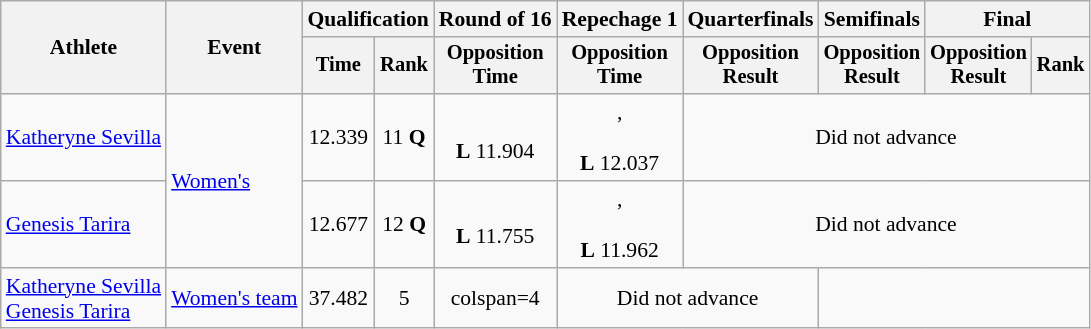<table class=wikitable style="font-size:90%;">
<tr>
<th rowspan=2>Athlete</th>
<th rowspan=2>Event</th>
<th colspan=2>Qualification</th>
<th>Round of 16</th>
<th>Repechage 1</th>
<th>Quarterfinals</th>
<th>Semifinals</th>
<th colspan=2>Final</th>
</tr>
<tr style="font-size:95%">
<th>Time</th>
<th>Rank</th>
<th>Opposition<br>Time</th>
<th>Opposition<br>Time</th>
<th>Opposition<br>Result</th>
<th>Opposition<br>Result</th>
<th>Opposition<br>Result</th>
<th>Rank</th>
</tr>
<tr align=center>
<td align=left><a href='#'>Katheryne Sevilla</a></td>
<td align=left rowspan=2><a href='#'>Women's</a></td>
<td>12.339</td>
<td>11 <strong>Q</strong></td>
<td><br><strong>L</strong> 11.904</td>
<td>,<br> <br><strong>L</strong> 12.037</td>
<td colspan=4>Did not advance</td>
</tr>
<tr align=center>
<td align=left><a href='#'>Genesis Tarira</a></td>
<td>12.677</td>
<td>12 <strong>Q</strong></td>
<td><br><strong>L</strong> 11.755</td>
<td>,<br> <br><strong>L</strong> 11.962</td>
<td colspan=4>Did not advance</td>
</tr>
<tr align=center>
<td align=left><a href='#'>Katheryne Sevilla</a><br><a href='#'>Genesis Tarira</a></td>
<td align=left><a href='#'>Women's team</a></td>
<td>37.482</td>
<td>5</td>
<td>colspan=4 </td>
<td colspan=2>Did not advance</td>
</tr>
</table>
